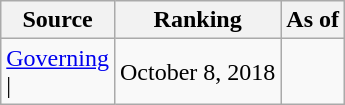<table class="wikitable" style="text-align:center">
<tr>
<th>Source</th>
<th>Ranking</th>
<th>As of</th>
</tr>
<tr>
<td align=left><a href='#'>Governing</a><br>| </td>
<td>October 8, 2018</td>
</tr>
</table>
